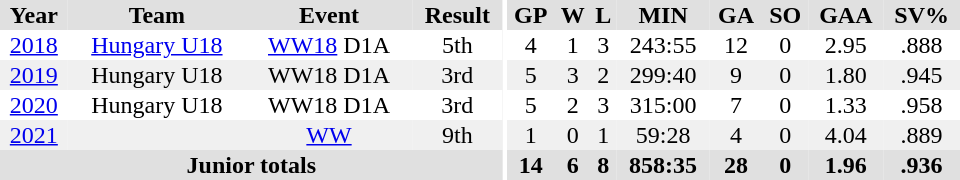<table border="0" cellpadding="1" cellspacing="0" ID="Table3" style="text-align:center; width:40em">
<tr ALIGN="centre" bgcolor="#e0e0e0">
<th>Year</th>
<th>Team</th>
<th>Event</th>
<th>Result</th>
<th rowspan="99" bgcolor="#ffffff"></th>
<th>GP</th>
<th>W</th>
<th>L</th>
<th>MIN</th>
<th>GA</th>
<th>SO</th>
<th>GAA</th>
<th>SV%</th>
</tr>
<tr ALIGN="centre">
<td><a href='#'>2018</a></td>
<td><a href='#'>Hungary U18</a></td>
<td><a href='#'>WW18</a> D1A</td>
<td>5th</td>
<td>4</td>
<td>1</td>
<td>3</td>
<td>243:55</td>
<td>12</td>
<td>0</td>
<td>2.95</td>
<td>.888</td>
</tr>
<tr ALIGN="centre" style="background-color:#f0f0f0;">
<td><a href='#'>2019</a></td>
<td>Hungary U18</td>
<td>WW18 D1A</td>
<td>3rd</td>
<td>5</td>
<td>3</td>
<td>2</td>
<td>299:40</td>
<td>9</td>
<td>0</td>
<td>1.80</td>
<td>.945</td>
</tr>
<tr ALIGN="centre">
<td><a href='#'>2020</a></td>
<td>Hungary U18</td>
<td>WW18 D1A</td>
<td>3rd</td>
<td>5</td>
<td>2</td>
<td>3</td>
<td>315:00</td>
<td>7</td>
<td>0</td>
<td>1.33</td>
<td>.958</td>
</tr>
<tr ALIGN="centre" style="background-color:#f0f0f0;">
<td><a href='#'>2021</a></td>
<td></td>
<td><a href='#'>WW</a></td>
<td>9th</td>
<td>1</td>
<td>0</td>
<td>1</td>
<td>59:28</td>
<td>4</td>
<td>0</td>
<td>4.04</td>
<td>.889</td>
</tr>
<tr ALIGN="centre" bgcolor="#e0e0e0">
<th colspan=4>Junior totals</th>
<th>14</th>
<th>6</th>
<th>8</th>
<th>858:35</th>
<th>28</th>
<th>0</th>
<th>1.96</th>
<th>.936<br></th>
</tr>
</table>
